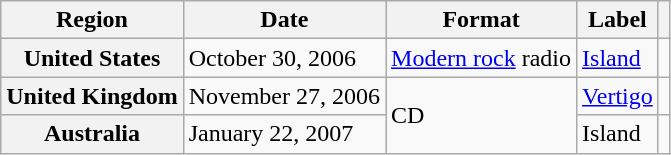<table class="wikitable plainrowheaders">
<tr>
<th scope="col">Region</th>
<th scope="col">Date</th>
<th scope="col">Format</th>
<th scope="col">Label</th>
<th scope="col"></th>
</tr>
<tr>
<th scope="row">United States</th>
<td>October 30, 2006</td>
<td><a href='#'>Modern rock</a> radio</td>
<td><a href='#'>Island</a></td>
<td></td>
</tr>
<tr>
<th scope="row">United Kingdom</th>
<td>November 27, 2006</td>
<td rowspan="2">CD</td>
<td><a href='#'>Vertigo</a></td>
<td></td>
</tr>
<tr>
<th scope="row">Australia</th>
<td>January 22, 2007</td>
<td>Island</td>
<td></td>
</tr>
</table>
